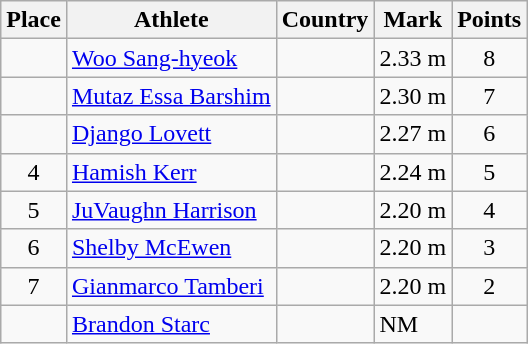<table class="wikitable">
<tr>
<th>Place</th>
<th>Athlete</th>
<th>Country</th>
<th>Mark</th>
<th>Points</th>
</tr>
<tr>
<td align=center></td>
<td><a href='#'>Woo Sang-hyeok</a></td>
<td></td>
<td>2.33 m</td>
<td align=center>8</td>
</tr>
<tr>
<td align=center></td>
<td><a href='#'>Mutaz Essa Barshim</a></td>
<td></td>
<td>2.30 m</td>
<td align=center>7</td>
</tr>
<tr>
<td align=center></td>
<td><a href='#'>Django Lovett</a></td>
<td></td>
<td>2.27 m</td>
<td align=center>6</td>
</tr>
<tr>
<td align=center>4</td>
<td><a href='#'>Hamish Kerr</a></td>
<td></td>
<td>2.24 m</td>
<td align=center>5</td>
</tr>
<tr>
<td align=center>5</td>
<td><a href='#'>JuVaughn Harrison</a></td>
<td></td>
<td>2.20 m</td>
<td align=center>4</td>
</tr>
<tr>
<td align=center>6</td>
<td><a href='#'>Shelby McEwen</a></td>
<td></td>
<td>2.20 m</td>
<td align=center>3</td>
</tr>
<tr>
<td align=center>7</td>
<td><a href='#'>Gianmarco Tamberi</a></td>
<td></td>
<td>2.20 m</td>
<td align=center>2</td>
</tr>
<tr>
<td align=center></td>
<td><a href='#'>Brandon Starc</a></td>
<td></td>
<td>NM</td>
<td align=center></td>
</tr>
</table>
